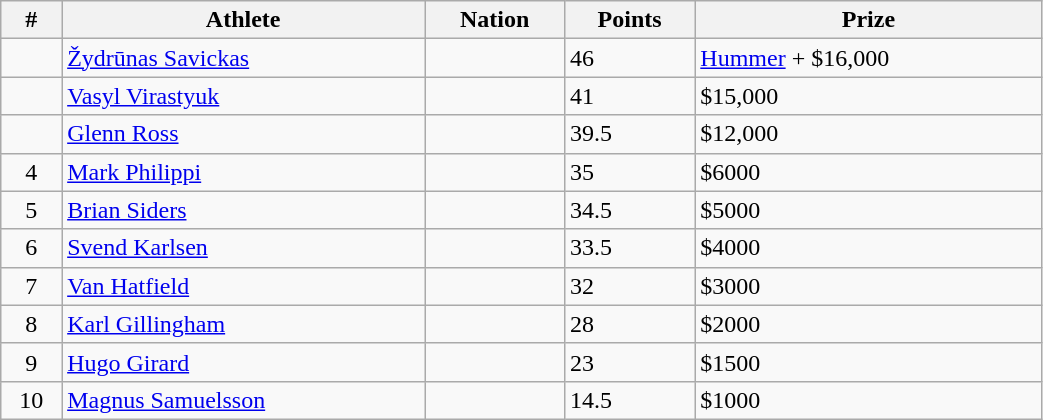<table class="wikitable" style="display: inline-table;width: 55%;">
<tr>
<th scope="col">#</th>
<th scope="col">Athlete</th>
<th scope="col">Nation</th>
<th scope="col">Points</th>
<th scope="col">Prize</th>
</tr>
<tr>
<td align="center"></td>
<td><a href='#'>Žydrūnas Savickas</a></td>
<td></td>
<td>46</td>
<td><a href='#'>Hummer</a> + $16,000</td>
</tr>
<tr>
<td align="center"></td>
<td><a href='#'>Vasyl Virastyuk</a></td>
<td></td>
<td>41</td>
<td>$15,000</td>
</tr>
<tr>
<td align="center"></td>
<td><a href='#'>Glenn Ross</a></td>
<td></td>
<td>39.5</td>
<td>$12,000</td>
</tr>
<tr>
<td align="center">4</td>
<td><a href='#'>Mark Philippi</a></td>
<td></td>
<td>35</td>
<td>$6000</td>
</tr>
<tr>
<td align="center">5</td>
<td><a href='#'>Brian Siders</a></td>
<td></td>
<td>34.5</td>
<td>$5000</td>
</tr>
<tr>
<td align="center">6</td>
<td><a href='#'>Svend Karlsen</a></td>
<td></td>
<td>33.5</td>
<td>$4000</td>
</tr>
<tr>
<td align="center">7</td>
<td><a href='#'>Van Hatfield</a></td>
<td></td>
<td>32</td>
<td>$3000</td>
</tr>
<tr>
<td align="center">8</td>
<td><a href='#'>Karl Gillingham</a></td>
<td></td>
<td>28</td>
<td>$2000</td>
</tr>
<tr>
<td align="center">9</td>
<td><a href='#'>Hugo Girard</a></td>
<td></td>
<td>23</td>
<td>$1500</td>
</tr>
<tr>
<td align="center">10</td>
<td><a href='#'>Magnus Samuelsson</a></td>
<td></td>
<td>14.5</td>
<td>$1000</td>
</tr>
</table>
